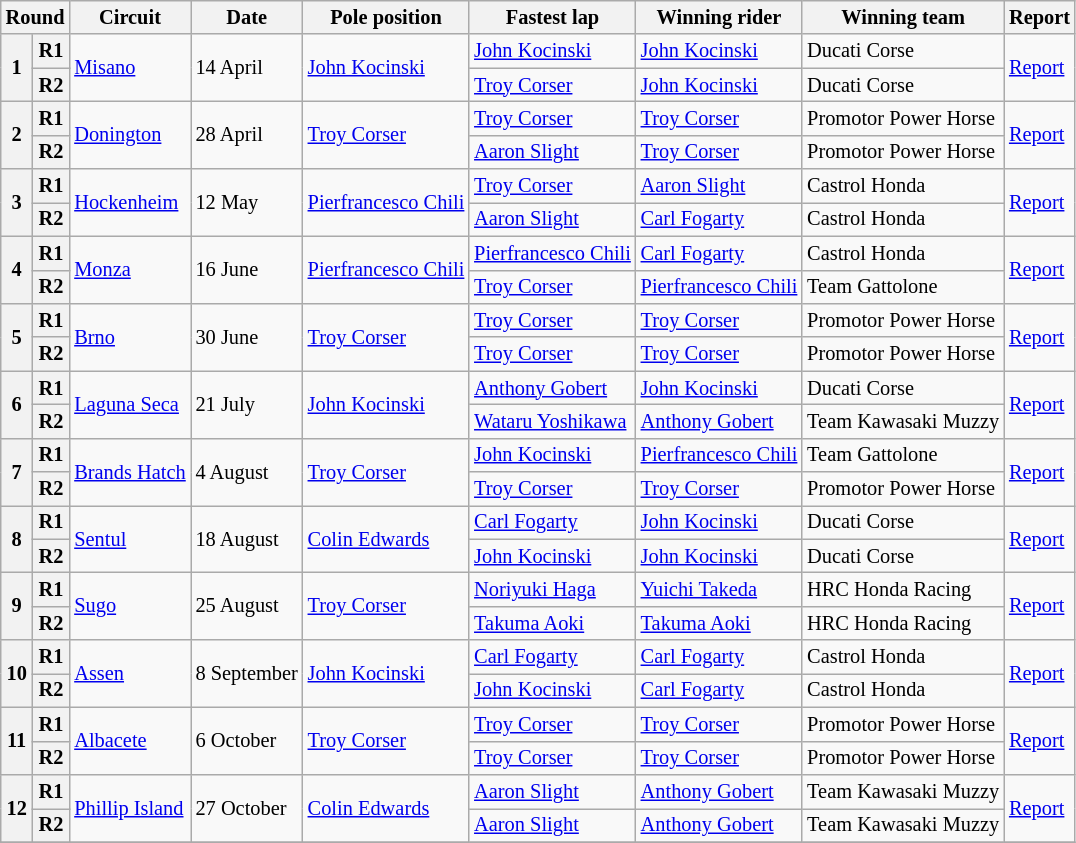<table class="wikitable" style="font-size: 85%">
<tr>
<th colspan=2>Round</th>
<th>Circuit</th>
<th>Date</th>
<th>Pole position</th>
<th>Fastest lap</th>
<th>Winning rider</th>
<th>Winning team</th>
<th>Report</th>
</tr>
<tr>
<th rowspan=2>1</th>
<th>R1</th>
<td rowspan=2> <a href='#'>Misano</a></td>
<td rowspan=2>14 April</td>
<td rowspan=2> <a href='#'>John Kocinski</a></td>
<td> <a href='#'>John Kocinski</a></td>
<td> <a href='#'>John Kocinski</a></td>
<td>Ducati Corse</td>
<td rowspan=2><a href='#'>Report</a></td>
</tr>
<tr>
<th>R2</th>
<td> <a href='#'>Troy Corser</a></td>
<td> <a href='#'>John Kocinski</a></td>
<td>Ducati Corse</td>
</tr>
<tr>
<th rowspan=2>2</th>
<th>R1</th>
<td rowspan=2> <a href='#'>Donington</a></td>
<td rowspan=2>28 April</td>
<td rowspan=2> <a href='#'>Troy Corser</a></td>
<td> <a href='#'>Troy Corser</a></td>
<td> <a href='#'>Troy Corser</a></td>
<td>Promotor Power Horse</td>
<td rowspan=2><a href='#'>Report</a></td>
</tr>
<tr>
<th>R2</th>
<td> <a href='#'>Aaron Slight</a></td>
<td> <a href='#'>Troy Corser</a></td>
<td>Promotor Power Horse</td>
</tr>
<tr>
<th rowspan=2>3</th>
<th>R1</th>
<td rowspan=2> <a href='#'>Hockenheim</a></td>
<td rowspan=2>12 May</td>
<td rowspan=2> <a href='#'>Pierfrancesco Chili</a></td>
<td> <a href='#'>Troy Corser</a></td>
<td> <a href='#'>Aaron Slight</a></td>
<td>Castrol Honda</td>
<td rowspan=2><a href='#'>Report</a></td>
</tr>
<tr>
<th>R2</th>
<td> <a href='#'>Aaron Slight</a></td>
<td> <a href='#'>Carl Fogarty</a></td>
<td>Castrol Honda</td>
</tr>
<tr>
<th rowspan=2>4</th>
<th>R1</th>
<td rowspan=2> <a href='#'>Monza</a></td>
<td rowspan=2>16 June</td>
<td rowspan=2> <a href='#'>Pierfrancesco Chili</a></td>
<td> <a href='#'>Pierfrancesco Chili</a></td>
<td> <a href='#'>Carl Fogarty</a></td>
<td>Castrol Honda</td>
<td rowspan=2><a href='#'>Report</a></td>
</tr>
<tr>
<th>R2</th>
<td> <a href='#'>Troy Corser</a></td>
<td> <a href='#'>Pierfrancesco Chili</a></td>
<td>Team Gattolone</td>
</tr>
<tr>
<th rowspan=2>5</th>
<th>R1</th>
<td rowspan=2> <a href='#'>Brno</a></td>
<td rowspan=2>30 June</td>
<td rowspan=2> <a href='#'>Troy Corser</a></td>
<td> <a href='#'>Troy Corser</a></td>
<td> <a href='#'>Troy Corser</a></td>
<td>Promotor Power Horse</td>
<td rowspan=2><a href='#'>Report</a></td>
</tr>
<tr>
<th>R2</th>
<td> <a href='#'>Troy Corser</a></td>
<td> <a href='#'>Troy Corser</a></td>
<td>Promotor Power Horse</td>
</tr>
<tr>
<th rowspan=2>6</th>
<th>R1</th>
<td rowspan=2> <a href='#'>Laguna Seca</a></td>
<td rowspan=2>21 July</td>
<td rowspan=2> <a href='#'>John Kocinski</a></td>
<td> <a href='#'>Anthony Gobert</a></td>
<td> <a href='#'>John Kocinski</a></td>
<td>Ducati Corse</td>
<td rowspan=2><a href='#'>Report</a></td>
</tr>
<tr>
<th>R2</th>
<td> <a href='#'>Wataru Yoshikawa</a></td>
<td> <a href='#'>Anthony Gobert</a></td>
<td>Team Kawasaki Muzzy</td>
</tr>
<tr>
<th rowspan=2>7</th>
<th>R1</th>
<td rowspan=2> <a href='#'>Brands Hatch</a></td>
<td rowspan=2>4 August</td>
<td rowspan=2> <a href='#'>Troy Corser</a></td>
<td> <a href='#'>John Kocinski</a></td>
<td> <a href='#'>Pierfrancesco Chili</a></td>
<td>Team Gattolone</td>
<td rowspan=2><a href='#'>Report</a></td>
</tr>
<tr>
<th>R2</th>
<td> <a href='#'>Troy Corser</a></td>
<td> <a href='#'>Troy Corser</a></td>
<td>Promotor Power Horse</td>
</tr>
<tr>
<th rowspan=2>8</th>
<th>R1</th>
<td rowspan=2> <a href='#'>Sentul</a></td>
<td rowspan=2>18 August</td>
<td rowspan=2> <a href='#'>Colin Edwards</a></td>
<td> <a href='#'>Carl Fogarty</a></td>
<td> <a href='#'>John Kocinski</a></td>
<td>Ducati Corse</td>
<td rowspan=2><a href='#'>Report</a></td>
</tr>
<tr>
<th>R2</th>
<td> <a href='#'>John Kocinski</a></td>
<td> <a href='#'>John Kocinski</a></td>
<td>Ducati Corse</td>
</tr>
<tr>
<th rowspan=2>9</th>
<th>R1</th>
<td rowspan=2> <a href='#'>Sugo</a></td>
<td rowspan=2>25 August</td>
<td rowspan=2> <a href='#'>Troy Corser</a></td>
<td> <a href='#'>Noriyuki Haga</a></td>
<td> <a href='#'>Yuichi Takeda</a></td>
<td>HRC Honda Racing</td>
<td rowspan=2><a href='#'>Report</a></td>
</tr>
<tr>
<th>R2</th>
<td> <a href='#'>Takuma Aoki</a></td>
<td> <a href='#'>Takuma Aoki</a></td>
<td>HRC Honda Racing</td>
</tr>
<tr>
<th rowspan=2>10</th>
<th>R1</th>
<td rowspan=2> <a href='#'>Assen</a></td>
<td rowspan=2>8 September</td>
<td rowspan=2> <a href='#'>John Kocinski</a></td>
<td> <a href='#'>Carl Fogarty</a></td>
<td> <a href='#'>Carl Fogarty</a></td>
<td>Castrol Honda</td>
<td rowspan=2><a href='#'>Report</a></td>
</tr>
<tr>
<th>R2</th>
<td> <a href='#'>John Kocinski</a></td>
<td> <a href='#'>Carl Fogarty</a></td>
<td>Castrol Honda</td>
</tr>
<tr>
<th rowspan=2>11</th>
<th>R1</th>
<td rowspan=2> <a href='#'>Albacete</a></td>
<td rowspan=2>6 October</td>
<td rowspan=2> <a href='#'>Troy Corser</a></td>
<td> <a href='#'>Troy Corser</a></td>
<td> <a href='#'>Troy Corser</a></td>
<td>Promotor Power Horse</td>
<td rowspan=2><a href='#'>Report</a></td>
</tr>
<tr>
<th>R2</th>
<td> <a href='#'>Troy Corser</a></td>
<td> <a href='#'>Troy Corser</a></td>
<td>Promotor Power Horse</td>
</tr>
<tr>
<th rowspan=2>12</th>
<th>R1</th>
<td rowspan=2> <a href='#'>Phillip Island</a></td>
<td rowspan=2>27 October</td>
<td rowspan=2> <a href='#'>Colin Edwards</a></td>
<td> <a href='#'>Aaron Slight</a></td>
<td> <a href='#'>Anthony Gobert</a></td>
<td>Team Kawasaki Muzzy</td>
<td rowspan=2><a href='#'>Report</a></td>
</tr>
<tr>
<th>R2</th>
<td> <a href='#'>Aaron Slight</a></td>
<td> <a href='#'>Anthony Gobert</a></td>
<td>Team Kawasaki Muzzy</td>
</tr>
<tr>
</tr>
</table>
